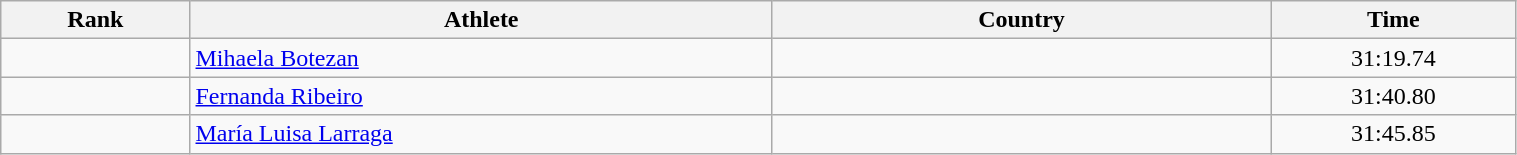<table class="wikitable" width=80% style="font-size:100%; text-align:left;">
<tr>
<th width = 60>Rank</th>
<th width = 200>Athlete</th>
<th width = 170>Country</th>
<th width = 80>Time</th>
</tr>
<tr>
<td align=center></td>
<td><a href='#'>Mihaela Botezan</a></td>
<td></td>
<td align=center>31:19.74</td>
</tr>
<tr>
<td align=center></td>
<td><a href='#'>Fernanda Ribeiro</a></td>
<td></td>
<td align=center>31:40.80</td>
</tr>
<tr>
<td align=center></td>
<td><a href='#'>María Luisa Larraga</a></td>
<td></td>
<td align=center>31:45.85</td>
</tr>
</table>
